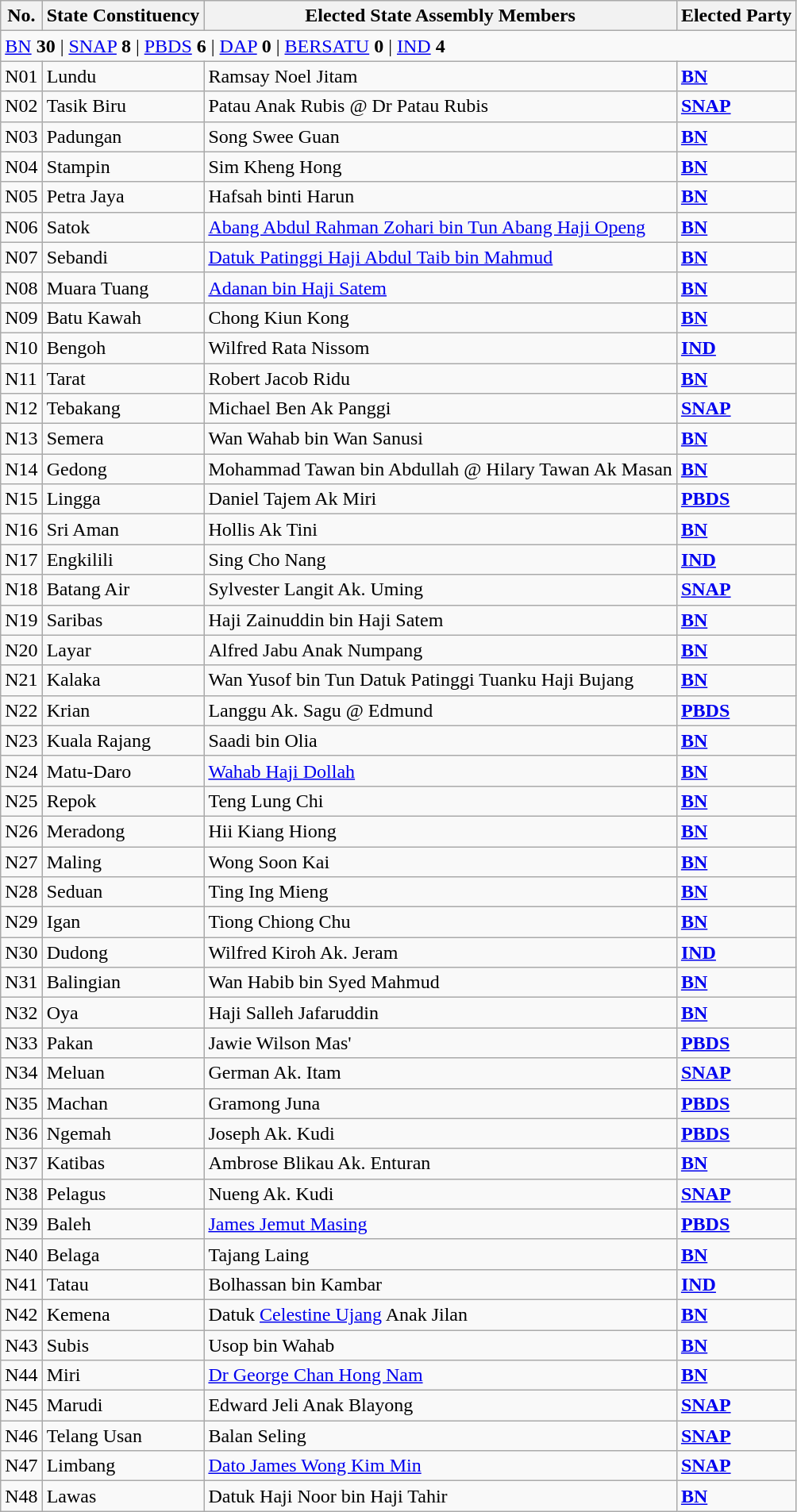<table class="wikitable">
<tr>
<th>No.</th>
<th>State Constituency</th>
<th>Elected State Assembly Members</th>
<th>Elected Party</th>
</tr>
<tr>
<td colspan = "8"><a href='#'>BN</a> <strong>30</strong> | <a href='#'>SNAP</a> <strong>8</strong> | <a href='#'>PBDS</a> <strong>6</strong> | <a href='#'>DAP</a> <strong>0</strong> | <a href='#'>BERSATU</a> <strong>0</strong> | <a href='#'>IND</a> <strong>4</strong></td>
</tr>
<tr>
<td>N01</td>
<td>Lundu</td>
<td>Ramsay Noel Jitam</td>
<td><strong><a href='#'>BN</a></strong></td>
</tr>
<tr>
<td>N02</td>
<td>Tasik Biru</td>
<td>Patau Anak Rubis @ Dr Patau Rubis</td>
<td><strong><a href='#'>SNAP</a></strong></td>
</tr>
<tr>
<td>N03</td>
<td>Padungan</td>
<td>Song Swee Guan</td>
<td><strong><a href='#'>BN</a></strong></td>
</tr>
<tr>
<td>N04</td>
<td>Stampin</td>
<td>Sim Kheng Hong</td>
<td><strong><a href='#'>BN</a></strong></td>
</tr>
<tr>
<td>N05</td>
<td>Petra Jaya</td>
<td>Hafsah binti Harun</td>
<td><strong><a href='#'>BN</a></strong></td>
</tr>
<tr>
<td>N06</td>
<td>Satok</td>
<td><a href='#'>Abang Abdul Rahman Zohari bin Tun Abang Haji Openg</a></td>
<td><strong><a href='#'>BN</a></strong></td>
</tr>
<tr>
<td>N07</td>
<td>Sebandi</td>
<td><a href='#'>Datuk Patinggi Haji Abdul Taib bin Mahmud</a></td>
<td><strong><a href='#'>BN</a></strong></td>
</tr>
<tr>
<td>N08</td>
<td>Muara Tuang</td>
<td><a href='#'>Adanan bin Haji Satem</a></td>
<td><strong><a href='#'>BN</a></strong></td>
</tr>
<tr>
<td>N09</td>
<td>Batu Kawah</td>
<td>Chong Kiun Kong</td>
<td><strong><a href='#'>BN</a></strong></td>
</tr>
<tr>
<td>N10</td>
<td>Bengoh</td>
<td>Wilfred Rata Nissom</td>
<td><strong><a href='#'>IND</a></strong></td>
</tr>
<tr>
<td>N11</td>
<td>Tarat</td>
<td>Robert Jacob Ridu</td>
<td><strong><a href='#'>BN</a></strong></td>
</tr>
<tr>
<td>N12</td>
<td>Tebakang</td>
<td>Michael Ben Ak Panggi</td>
<td><strong><a href='#'>SNAP</a></strong></td>
</tr>
<tr>
<td>N13</td>
<td>Semera</td>
<td>Wan Wahab bin Wan Sanusi</td>
<td><strong><a href='#'>BN</a></strong></td>
</tr>
<tr>
<td>N14</td>
<td>Gedong</td>
<td>Mohammad Tawan bin Abdullah @ Hilary Tawan Ak Masan</td>
<td><strong><a href='#'>BN</a></strong></td>
</tr>
<tr>
<td>N15</td>
<td>Lingga</td>
<td>Daniel Tajem Ak Miri</td>
<td><strong><a href='#'>PBDS</a></strong></td>
</tr>
<tr>
<td>N16</td>
<td>Sri Aman</td>
<td>Hollis Ak Tini</td>
<td><strong><a href='#'>BN</a></strong></td>
</tr>
<tr>
<td>N17</td>
<td>Engkilili</td>
<td>Sing Cho Nang</td>
<td><strong><a href='#'>IND</a></strong></td>
</tr>
<tr>
<td>N18</td>
<td>Batang Air</td>
<td>Sylvester Langit Ak. Uming</td>
<td><strong><a href='#'>SNAP</a></strong></td>
</tr>
<tr>
<td>N19</td>
<td>Saribas</td>
<td>Haji Zainuddin bin Haji Satem</td>
<td><strong><a href='#'>BN</a></strong></td>
</tr>
<tr>
<td>N20</td>
<td>Layar</td>
<td>Alfred Jabu Anak Numpang</td>
<td><strong><a href='#'>BN</a></strong></td>
</tr>
<tr>
<td>N21</td>
<td>Kalaka</td>
<td>Wan Yusof bin Tun Datuk Patinggi Tuanku Haji Bujang</td>
<td><strong><a href='#'>BN</a></strong></td>
</tr>
<tr>
<td>N22</td>
<td>Krian</td>
<td>Langgu Ak. Sagu @ Edmund</td>
<td><strong><a href='#'>PBDS</a></strong></td>
</tr>
<tr>
<td>N23</td>
<td>Kuala Rajang</td>
<td>Saadi bin Olia</td>
<td><strong><a href='#'>BN</a></strong></td>
</tr>
<tr>
<td>N24</td>
<td>Matu-Daro</td>
<td><a href='#'>Wahab Haji Dollah</a></td>
<td><strong><a href='#'>BN</a></strong></td>
</tr>
<tr>
<td>N25</td>
<td>Repok</td>
<td>Teng Lung Chi</td>
<td><strong><a href='#'>BN</a></strong></td>
</tr>
<tr>
<td>N26</td>
<td>Meradong</td>
<td>Hii Kiang Hiong</td>
<td><strong><a href='#'>BN</a></strong></td>
</tr>
<tr>
<td>N27</td>
<td>Maling</td>
<td>Wong Soon Kai</td>
<td><strong><a href='#'>BN</a></strong></td>
</tr>
<tr>
<td>N28</td>
<td>Seduan</td>
<td>Ting Ing Mieng</td>
<td><strong><a href='#'>BN</a></strong></td>
</tr>
<tr>
<td>N29</td>
<td>Igan</td>
<td>Tiong Chiong Chu</td>
<td><strong><a href='#'>BN</a></strong></td>
</tr>
<tr>
<td>N30</td>
<td>Dudong</td>
<td>Wilfred Kiroh Ak. Jeram</td>
<td><strong><a href='#'>IND</a></strong></td>
</tr>
<tr>
<td>N31</td>
<td>Balingian</td>
<td>Wan Habib bin Syed Mahmud</td>
<td><strong><a href='#'>BN</a></strong></td>
</tr>
<tr>
<td>N32</td>
<td>Oya</td>
<td>Haji Salleh Jafaruddin</td>
<td><strong><a href='#'>BN</a></strong></td>
</tr>
<tr>
<td>N33</td>
<td>Pakan</td>
<td>Jawie Wilson Mas'</td>
<td><strong><a href='#'>PBDS</a></strong></td>
</tr>
<tr>
<td>N34</td>
<td>Meluan</td>
<td>German Ak. Itam</td>
<td><strong><a href='#'>SNAP</a></strong></td>
</tr>
<tr>
<td>N35</td>
<td>Machan</td>
<td>Gramong Juna</td>
<td><strong><a href='#'>PBDS</a></strong></td>
</tr>
<tr>
<td>N36</td>
<td>Ngemah</td>
<td>Joseph Ak. Kudi</td>
<td><strong><a href='#'>PBDS</a></strong></td>
</tr>
<tr>
<td>N37</td>
<td>Katibas</td>
<td>Ambrose Blikau Ak. Enturan</td>
<td><strong><a href='#'>BN</a></strong></td>
</tr>
<tr>
<td>N38</td>
<td>Pelagus</td>
<td>Nueng Ak. Kudi</td>
<td><strong><a href='#'>SNAP</a></strong></td>
</tr>
<tr>
<td>N39</td>
<td>Baleh</td>
<td><a href='#'>James Jemut Masing</a></td>
<td><strong><a href='#'>PBDS</a></strong></td>
</tr>
<tr>
<td>N40</td>
<td>Belaga</td>
<td>Tajang Laing</td>
<td><strong><a href='#'>BN</a></strong></td>
</tr>
<tr>
<td>N41</td>
<td>Tatau</td>
<td>Bolhassan bin Kambar</td>
<td><strong><a href='#'>IND</a></strong></td>
</tr>
<tr>
<td>N42</td>
<td>Kemena</td>
<td>Datuk <a href='#'>Celestine Ujang</a> Anak Jilan</td>
<td><strong><a href='#'>BN</a></strong></td>
</tr>
<tr>
<td>N43</td>
<td>Subis</td>
<td>Usop bin Wahab</td>
<td><strong><a href='#'>BN</a></strong></td>
</tr>
<tr>
<td>N44</td>
<td>Miri</td>
<td><a href='#'>Dr George Chan Hong Nam</a></td>
<td><strong><a href='#'>BN</a></strong></td>
</tr>
<tr>
<td>N45</td>
<td>Marudi</td>
<td>Edward Jeli Anak Blayong</td>
<td><strong><a href='#'>SNAP</a></strong></td>
</tr>
<tr>
<td>N46</td>
<td>Telang Usan</td>
<td>Balan Seling</td>
<td><strong><a href='#'>SNAP</a></strong></td>
</tr>
<tr>
<td>N47</td>
<td>Limbang</td>
<td><a href='#'>Dato James Wong Kim Min</a></td>
<td><strong><a href='#'>SNAP</a></strong></td>
</tr>
<tr>
<td>N48</td>
<td>Lawas</td>
<td>Datuk Haji Noor bin Haji Tahir</td>
<td><strong><a href='#'>BN</a></strong></td>
</tr>
</table>
